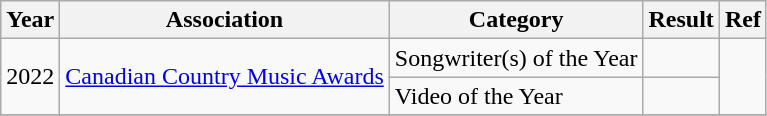<table class="wikitable">
<tr>
<th>Year</th>
<th>Association</th>
<th>Category</th>
<th>Result</th>
<th>Ref</th>
</tr>
<tr>
<td rowspan=2>2022</td>
<td rowspan=2><a href='#'>Canadian Country Music Awards</a></td>
<td>Songwriter(s) of the Year</td>
<td></td>
<td rowspan=2><br></td>
</tr>
<tr>
<td>Video of the Year</td>
<td></td>
</tr>
<tr>
</tr>
</table>
